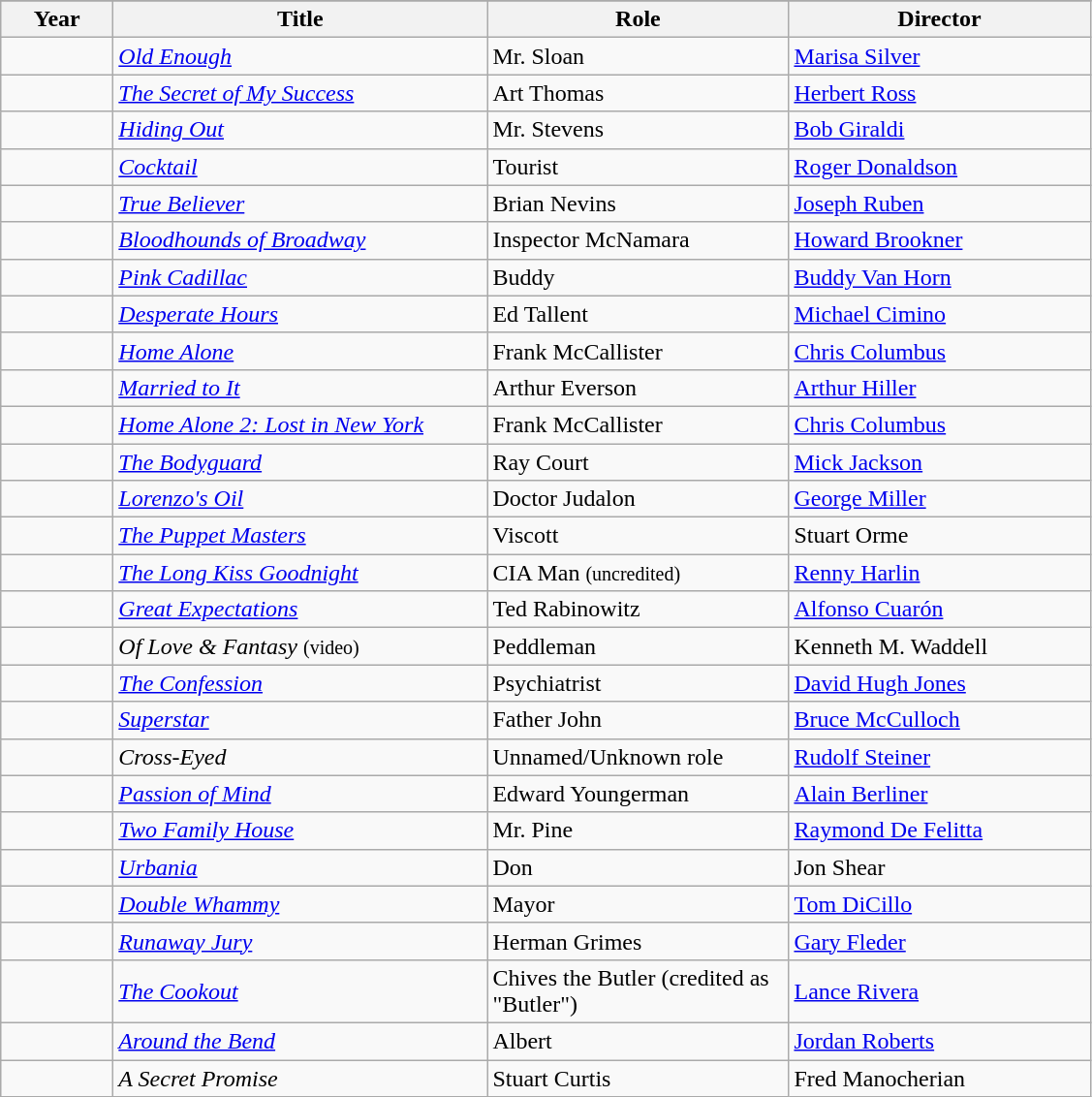<table class="wikitable sortable">
<tr>
</tr>
<tr>
<th width="70">Year</th>
<th width="250">Title</th>
<th width="200">Role</th>
<th width="200">Director</th>
</tr>
<tr>
<td></td>
<td><em><a href='#'>Old Enough</a></em></td>
<td>Mr. Sloan</td>
<td><a href='#'>Marisa Silver</a></td>
</tr>
<tr>
<td></td>
<td><em><a href='#'>The Secret of My Success</a></em></td>
<td>Art Thomas</td>
<td><a href='#'>Herbert Ross</a></td>
</tr>
<tr>
<td></td>
<td><em><a href='#'>Hiding Out</a></em></td>
<td>Mr. Stevens</td>
<td><a href='#'>Bob Giraldi</a></td>
</tr>
<tr>
<td></td>
<td><em><a href='#'>Cocktail</a></em></td>
<td>Tourist</td>
<td><a href='#'>Roger Donaldson</a></td>
</tr>
<tr>
<td></td>
<td><em><a href='#'>True Believer</a></em></td>
<td>Brian Nevins</td>
<td><a href='#'>Joseph Ruben</a></td>
</tr>
<tr>
<td></td>
<td><em><a href='#'>Bloodhounds of Broadway</a></em></td>
<td>Inspector McNamara</td>
<td><a href='#'>Howard Brookner</a></td>
</tr>
<tr>
<td></td>
<td><em><a href='#'>Pink Cadillac</a></em></td>
<td>Buddy</td>
<td><a href='#'>Buddy Van Horn</a></td>
</tr>
<tr>
<td></td>
<td><em><a href='#'>Desperate Hours</a></em></td>
<td>Ed Tallent</td>
<td><a href='#'>Michael Cimino</a></td>
</tr>
<tr>
<td></td>
<td><em><a href='#'>Home Alone</a></em></td>
<td>Frank McCallister</td>
<td><a href='#'>Chris Columbus</a></td>
</tr>
<tr>
<td></td>
<td><em><a href='#'>Married to It</a></em></td>
<td>Arthur Everson</td>
<td><a href='#'>Arthur Hiller</a></td>
</tr>
<tr>
<td></td>
<td><em><a href='#'>Home Alone 2: Lost in New York</a></em></td>
<td>Frank  McCallister</td>
<td><a href='#'>Chris Columbus</a></td>
</tr>
<tr>
<td></td>
<td><em><a href='#'>The Bodyguard</a></em></td>
<td>Ray Court</td>
<td><a href='#'>Mick Jackson</a></td>
</tr>
<tr>
<td></td>
<td><em><a href='#'>Lorenzo's Oil</a></em></td>
<td>Doctor Judalon</td>
<td><a href='#'>George Miller</a></td>
</tr>
<tr>
<td></td>
<td><em><a href='#'>The Puppet Masters</a></em></td>
<td>Viscott</td>
<td>Stuart Orme</td>
</tr>
<tr>
<td></td>
<td><em><a href='#'>The Long Kiss Goodnight</a></em></td>
<td>CIA Man <small>(uncredited)</small></td>
<td><a href='#'>Renny Harlin</a></td>
</tr>
<tr>
<td></td>
<td><em><a href='#'>Great Expectations</a></em></td>
<td>Ted Rabinowitz</td>
<td><a href='#'>Alfonso Cuarón</a></td>
</tr>
<tr>
<td></td>
<td><em>Of Love & Fantasy</em> <small>(video)</small></td>
<td>Peddleman</td>
<td>Kenneth M. Waddell</td>
</tr>
<tr>
<td></td>
<td><em><a href='#'>The Confession</a></em></td>
<td>Psychiatrist</td>
<td><a href='#'>David Hugh Jones</a></td>
</tr>
<tr>
<td></td>
<td><em><a href='#'>Superstar</a></em></td>
<td>Father John</td>
<td><a href='#'>Bruce McCulloch</a></td>
</tr>
<tr>
<td></td>
<td><em>Cross-Eyed</em></td>
<td>Unnamed/Unknown role</td>
<td><a href='#'>Rudolf Steiner</a></td>
</tr>
<tr>
<td></td>
<td><em><a href='#'>Passion of Mind</a></em></td>
<td>Edward Youngerman</td>
<td><a href='#'>Alain Berliner</a></td>
</tr>
<tr>
<td></td>
<td><em><a href='#'>Two Family House</a></em></td>
<td>Mr. Pine</td>
<td><a href='#'>Raymond De Felitta</a></td>
</tr>
<tr>
<td></td>
<td><em><a href='#'>Urbania</a></em></td>
<td>Don</td>
<td>Jon Shear</td>
</tr>
<tr>
<td></td>
<td><em><a href='#'>Double Whammy</a></em></td>
<td>Mayor</td>
<td><a href='#'>Tom DiCillo</a></td>
</tr>
<tr>
<td></td>
<td><em><a href='#'>Runaway Jury</a></em></td>
<td>Herman Grimes</td>
<td><a href='#'>Gary Fleder</a></td>
</tr>
<tr>
<td></td>
<td><em><a href='#'>The Cookout</a></em></td>
<td>Chives the Butler (credited as "Butler")</td>
<td><a href='#'>Lance Rivera</a></td>
</tr>
<tr>
<td></td>
<td><em><a href='#'>Around the Bend</a></em></td>
<td>Albert</td>
<td><a href='#'>Jordan Roberts</a></td>
</tr>
<tr>
<td></td>
<td><em>A Secret Promise</em></td>
<td>Stuart Curtis</td>
<td>Fred Manocherian</td>
</tr>
</table>
